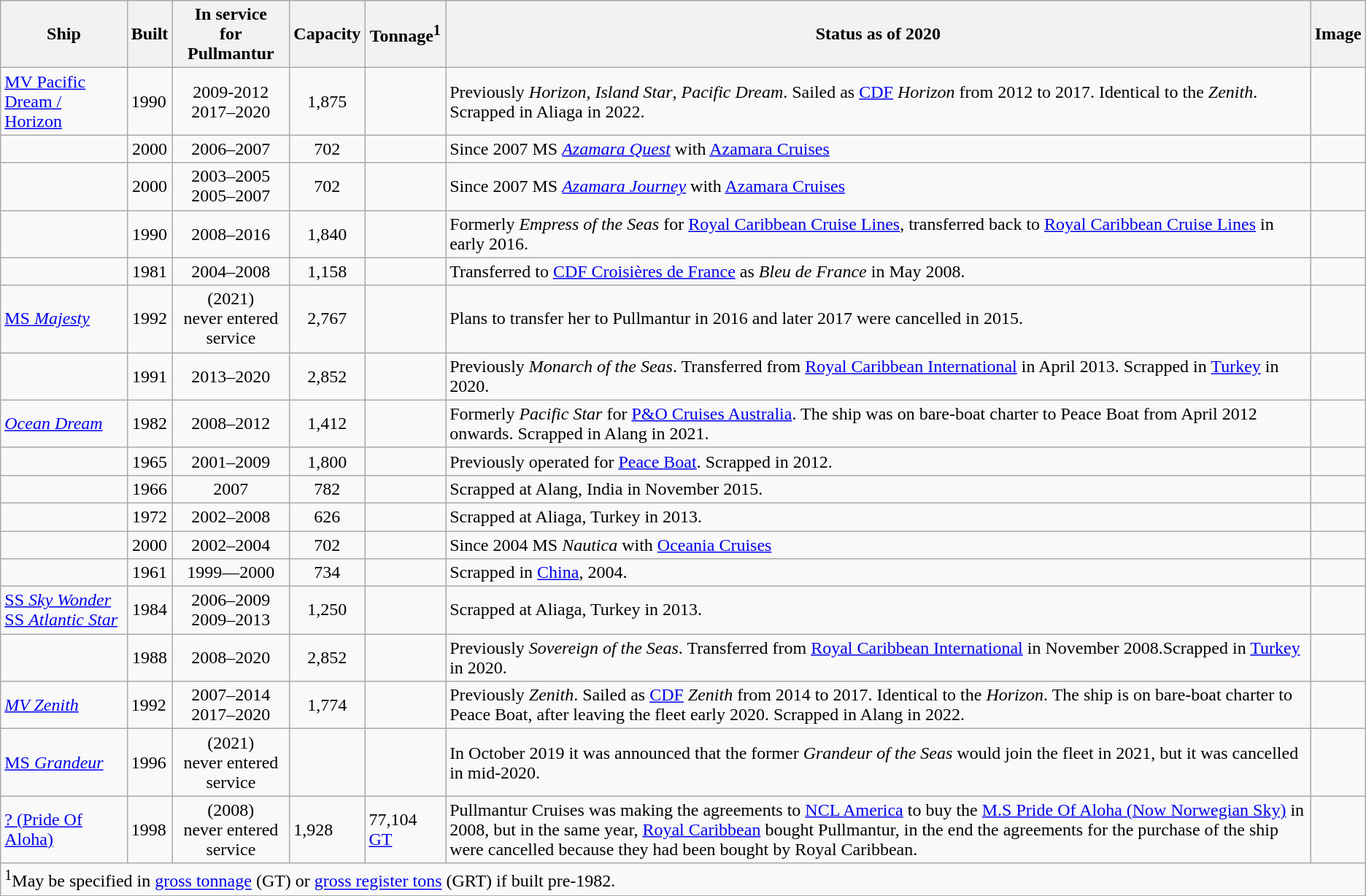<table class="wikitable sortable">
<tr>
<th>Ship</th>
<th>Built</th>
<th>In service<br>for Pullmantur</th>
<th>Capacity</th>
<th>Tonnage<sup>1</sup></th>
<th>Status as of 2020</th>
<th>Image</th>
</tr>
<tr>
<td><a href='#'>MV Pacific Dream / Horizon</a></td>
<td>1990</td>
<td align="Center">2009-2012<br>2017–2020</td>
<td style="text-align:Center;">1,875</td>
<td></td>
<td>Previously <em>Horizon</em>, <em>Island Star</em>, <em>Pacific Dream</em>. Sailed as <a href='#'>CDF</a> <em>Horizon</em> from 2012 to 2017. Identical to the <em>Zenith</em>. Scrapped in Aliaga in 2022.</td>
<td></td>
</tr>
<tr>
<td></td>
<td align="Center">2000</td>
<td align="Center">2006–2007</td>
<td style="text-align:Center;">702</td>
<td></td>
<td>Since 2007 MS <em><a href='#'>Azamara Quest</a></em> with <a href='#'>Azamara Cruises</a></td>
<td></td>
</tr>
<tr>
<td><br></td>
<td align="Center">2000</td>
<td align="Center">2003–2005<br>2005–2007</td>
<td style="text-align:Center;">702</td>
<td></td>
<td>Since 2007 MS <em><a href='#'>Azamara Journey</a></em> with <a href='#'>Azamara Cruises</a></td>
<td></td>
</tr>
<tr>
<td></td>
<td align="Center">1990</td>
<td align="Center">2008–2016</td>
<td style="text-align:Center;">1,840</td>
<td></td>
<td>Formerly <em>Empress of the Seas</em> for <a href='#'>Royal Caribbean Cruise Lines</a>, transferred back to <a href='#'>Royal Caribbean Cruise Lines</a> in early 2016.</td>
<td></td>
</tr>
<tr>
<td></td>
<td align="Center">1981</td>
<td align="Center">2004–2008</td>
<td style="text-align:Center;">1,158</td>
<td></td>
<td>Transferred to <a href='#'>CDF Croisières de France</a> as <em>Bleu de France</em> in May 2008.</td>
<td></td>
</tr>
<tr>
<td><a href='#'>MS <em>Majesty</em></a></td>
<td align="Center">1992</td>
<td align="Center">(2021)<br>never entered service</td>
<td style="text-align:Center;">2,767</td>
<td align="left"></td>
<td>Plans to transfer her to Pullmantur in 2016 and later 2017 were cancelled in 2015.</td>
<td></td>
</tr>
<tr>
<td></td>
<td align="Center">1991</td>
<td align="Center">2013–2020</td>
<td style="text-align:Center;">2,852</td>
<td></td>
<td>Previously <em>Monarch of the Seas</em>. Transferred from <a href='#'>Royal Caribbean International</a> in April 2013. Scrapped in <a href='#'>Turkey</a> in 2020.</td>
<td></td>
</tr>
<tr>
<td><em><a href='#'>Ocean Dream</a></em></td>
<td align="Center">1982</td>
<td align="Center">2008–2012</td>
<td style="text-align:Center;">1,412</td>
<td></td>
<td>Formerly <em>Pacific Star</em> for <a href='#'>P&O Cruises Australia</a>. The ship was on bare-boat charter to Peace Boat from April 2012 onwards. Scrapped in Alang in 2021.</td>
<td></td>
</tr>
<tr>
<td></td>
<td align="Center">1965</td>
<td align="Center">2001–2009</td>
<td style="text-align:Center;">1,800</td>
<td></td>
<td>Previously operated for <a href='#'>Peace Boat</a>. Scrapped in 2012.</td>
<td></td>
</tr>
<tr>
<td></td>
<td align="Center">1966</td>
<td align="Center">2007</td>
<td style="text-align:Center;">782</td>
<td></td>
<td>Scrapped at Alang, India in November 2015.</td>
<td></td>
</tr>
<tr>
<td></td>
<td align="Center">1972</td>
<td align="Center">2002–2008</td>
<td style="text-align:Center;">626</td>
<td></td>
<td>Scrapped at Aliaga, Turkey in 2013.</td>
<td></td>
</tr>
<tr>
<td></td>
<td align="Center">2000</td>
<td align="Center">2002–2004</td>
<td style="text-align:Center;">702</td>
<td></td>
<td>Since 2004 MS <em>Nautica</em> with <a href='#'>Oceania Cruises</a></td>
<td></td>
</tr>
<tr>
<td></td>
<td align="Center">1961</td>
<td style="text-align:Center;">1999—2000</td>
<td style="text-align:Center;">734</td>
<td></td>
<td>Scrapped in <a href='#'>China</a>, 2004.</td>
<td></td>
</tr>
<tr>
<td><a href='#'>SS <em>Sky Wonder</em><br>SS <em>Atlantic Star</em></a></td>
<td style="text-align:Center;">1984</td>
<td align="Center">2006–2009<br>2009–2013</td>
<td style="text-align:Center;">1,250</td>
<td></td>
<td>Scrapped at Aliaga, Turkey in 2013.</td>
<td> </td>
</tr>
<tr>
<td></td>
<td align="Center">1988</td>
<td align="Center">2008–2020</td>
<td style="text-align:Center;">2,852</td>
<td></td>
<td>Previously <em>Sovereign of the Seas</em>. Transferred from <a href='#'>Royal Caribbean International</a> in November 2008.Scrapped in <a href='#'>Turkey</a> in 2020.</td>
<td></td>
</tr>
<tr>
<td><em><a href='#'>MV Zenith</a></em></td>
<td>1992</td>
<td align="Center">2007–2014<br>2017–2020</td>
<td style="text-align:Center;">1,774</td>
<td></td>
<td>Previously <em>Zenith</em>. Sailed as <a href='#'>CDF</a> <em>Zenith</em> from 2014 to 2017. Identical to the <em>Horizon</em>. The ship is on bare-boat charter to Peace Boat, after leaving the fleet early 2020. Scrapped in Alang in 2022.</td>
<td></td>
</tr>
<tr>
<td><a href='#'>MS <em>Grandeur</em></a></td>
<td>1996</td>
<td align="Center">(2021)<br>never entered service</td>
<td style="text-align:Center;"></td>
<td></td>
<td>In October 2019 it was announced that the former <em>Grandeur of the Seas</em> would join the fleet in 2021, but it was cancelled in mid-2020.</td>
<td></td>
</tr>
<tr>
<td><a href='#'>? (Pride Of Aloha)</a></td>
<td>1998</td>
<td align="Center">(2008)<br>never entered service</td>
<td>1,928</td>
<td>77,104 <a href='#'>GT</a></td>
<td>Pullmantur Cruises was making the agreements to <a href='#'>NCL America</a> to buy the <a href='#'>M.S Pride Of Aloha (Now Norwegian Sky)</a> in 2008, but in the same year, <a href='#'>Royal Caribbean</a> bought Pullmantur, in the end the agreements for the purchase of the ship were cancelled because they had been bought by Royal Caribbean.</td>
<td></td>
</tr>
<tr>
<td colspan="7"><sup>1</sup>May be specified in <a href='#'>gross tonnage</a> (GT) or <a href='#'>gross register tons</a> (GRT) if built pre-1982.</td>
</tr>
</table>
